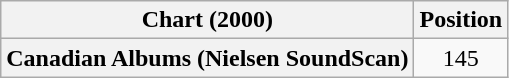<table class="wikitable plainrowheaders" style="text-align:center">
<tr>
<th>Chart (2000)</th>
<th>Position</th>
</tr>
<tr>
<th scope="row">Canadian Albums (Nielsen SoundScan)</th>
<td>145</td>
</tr>
</table>
